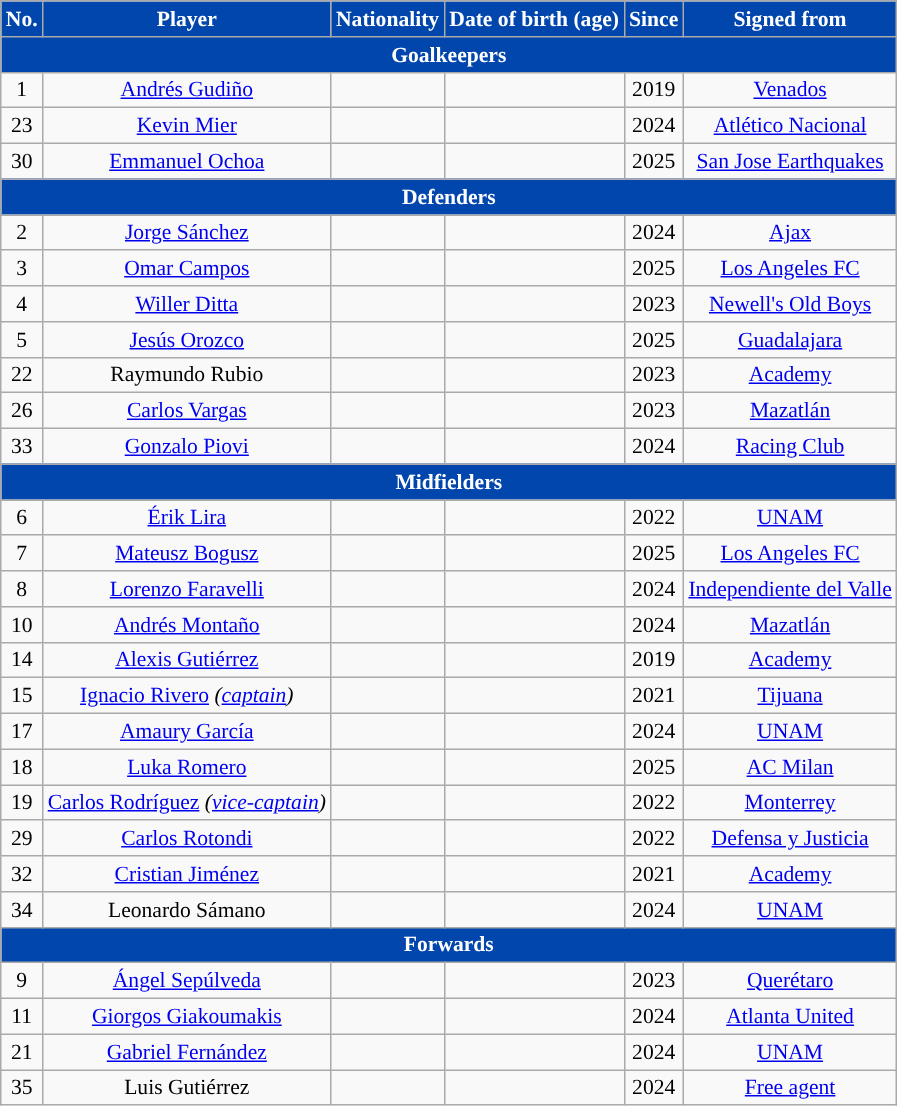<table class="wikitable sortable" style="text-align:center; font-size:90%; white-space:nowrap;">
<tr>
<th style="background:#0046AD; color:white; text-align:center;">No.</th>
<th style="background:#0046AD; color:white; text-align:center;">Player</th>
<th style="background:#0046AD; color:white; text-align:center;">Nationality</th>
<th style="background:#0046AD; color:white; text-align:center;">Date of birth (age)</th>
<th style="background:#0046AD; color:white; text-align:center;">Since</th>
<th style="background:#0046AD; color:white; text-align:center;">Signed from</th>
</tr>
<tr>
<th colspan="10" style="background:#0046AD; color:white; text-align:center;"><strong>Goalkeepers</strong></th>
</tr>
<tr>
<td>1</td>
<td><a href='#'>Andrés Gudiño</a></td>
<td></td>
<td></td>
<td>2019</td>
<td> <a href='#'>Venados</a></td>
</tr>
<tr>
<td>23</td>
<td><a href='#'>Kevin Mier</a></td>
<td></td>
<td></td>
<td>2024</td>
<td> <a href='#'>Atlético Nacional</a></td>
</tr>
<tr>
<td>30</td>
<td><a href='#'>Emmanuel Ochoa</a></td>
<td></td>
<td></td>
<td>2025</td>
<td> <a href='#'>San Jose Earthquakes</a></td>
</tr>
<tr>
<th colspan="10" style="background:#0046AD; color:white; text-align:center;"><strong>Defenders</strong></th>
</tr>
<tr>
<td>2</td>
<td><a href='#'>Jorge Sánchez</a></td>
<td></td>
<td></td>
<td>2024</td>
<td> <a href='#'>Ajax</a></td>
</tr>
<tr>
<td>3</td>
<td><a href='#'>Omar Campos</a></td>
<td></td>
<td></td>
<td>2025</td>
<td> <a href='#'>Los Angeles FC</a></td>
</tr>
<tr>
<td>4</td>
<td><a href='#'>Willer Ditta</a></td>
<td></td>
<td></td>
<td>2023</td>
<td> <a href='#'>Newell's Old Boys</a></td>
</tr>
<tr>
<td>5</td>
<td><a href='#'>Jesús Orozco</a></td>
<td></td>
<td></td>
<td>2025</td>
<td> <a href='#'>Guadalajara</a></td>
</tr>
<tr>
<td>22</td>
<td>Raymundo Rubio</td>
<td></td>
<td></td>
<td>2023</td>
<td><a href='#'>Academy</a></td>
</tr>
<tr>
<td>26</td>
<td><a href='#'>Carlos Vargas</a></td>
<td></td>
<td></td>
<td>2023</td>
<td> <a href='#'>Mazatlán</a></td>
</tr>
<tr>
<td>33</td>
<td><a href='#'>Gonzalo Piovi</a></td>
<td></td>
<td></td>
<td>2024</td>
<td> <a href='#'>Racing Club</a></td>
</tr>
<tr>
<th colspan="10" style="background:#0046AD; color:white; text-align:center;"><strong>Midfielders</strong></th>
</tr>
<tr>
<td>6</td>
<td><a href='#'>Érik Lira</a></td>
<td></td>
<td></td>
<td>2022</td>
<td> <a href='#'>UNAM</a></td>
</tr>
<tr>
<td>7</td>
<td><a href='#'>Mateusz Bogusz</a></td>
<td></td>
<td></td>
<td>2025</td>
<td> <a href='#'>Los Angeles FC</a></td>
</tr>
<tr>
<td>8</td>
<td><a href='#'>Lorenzo Faravelli</a></td>
<td></td>
<td></td>
<td>2024</td>
<td> <a href='#'>Independiente del Valle</a></td>
</tr>
<tr>
<td>10</td>
<td><a href='#'>Andrés Montaño</a></td>
<td></td>
<td></td>
<td>2024</td>
<td> <a href='#'>Mazatlán</a></td>
</tr>
<tr>
<td>14</td>
<td><a href='#'>Alexis Gutiérrez</a></td>
<td></td>
<td></td>
<td>2019</td>
<td><a href='#'>Academy</a></td>
</tr>
<tr>
<td>15</td>
<td><a href='#'>Ignacio Rivero</a> <em>(<a href='#'>captain</a>)</em></td>
<td></td>
<td></td>
<td>2021</td>
<td> <a href='#'>Tijuana</a></td>
</tr>
<tr>
<td>17</td>
<td><a href='#'>Amaury García</a></td>
<td></td>
<td></td>
<td>2024</td>
<td> <a href='#'>UNAM</a></td>
</tr>
<tr>
<td>18</td>
<td><a href='#'>Luka Romero</a></td>
<td></td>
<td></td>
<td>2025</td>
<td> <a href='#'>AC Milan</a></td>
</tr>
<tr>
<td>19</td>
<td><a href='#'>Carlos Rodríguez</a> <em>(<a href='#'>vice-captain</a>)</em></td>
<td></td>
<td></td>
<td>2022</td>
<td> <a href='#'>Monterrey</a></td>
</tr>
<tr>
<td>29</td>
<td><a href='#'>Carlos Rotondi</a></td>
<td></td>
<td></td>
<td>2022</td>
<td> <a href='#'>Defensa y Justicia</a></td>
</tr>
<tr>
<td>32</td>
<td><a href='#'>Cristian Jiménez</a></td>
<td></td>
<td></td>
<td>2021</td>
<td><a href='#'>Academy</a></td>
</tr>
<tr>
<td>34</td>
<td>Leonardo Sámano</td>
<td></td>
<td></td>
<td>2024</td>
<td> <a href='#'>UNAM</a></td>
</tr>
<tr>
<th colspan="10" style="background:#0046AD; color:white; text-align:center;"><strong>Forwards</strong></th>
</tr>
<tr>
<td>9</td>
<td><a href='#'>Ángel Sepúlveda</a></td>
<td></td>
<td></td>
<td>2023</td>
<td> <a href='#'>Querétaro</a></td>
</tr>
<tr>
<td>11</td>
<td><a href='#'>Giorgos Giakoumakis</a></td>
<td></td>
<td></td>
<td>2024</td>
<td> <a href='#'>Atlanta United</a></td>
</tr>
<tr>
<td>21</td>
<td><a href='#'>Gabriel Fernández</a></td>
<td></td>
<td></td>
<td>2024</td>
<td> <a href='#'>UNAM</a></td>
</tr>
<tr>
<td>35</td>
<td>Luis Gutiérrez</td>
<td></td>
<td></td>
<td>2024</td>
<td><a href='#'>Free agent</a></td>
</tr>
</table>
